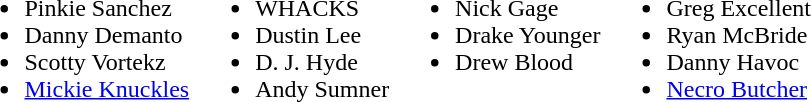<table>
<tr>
<td valign=top><br><ul><li>Pinkie Sanchez</li><li>Danny Demanto</li><li>Scotty Vortekz</li><li><a href='#'>Mickie Knuckles</a></li></ul></td>
<td valign=top><br><ul><li>WHACKS</li><li>Dustin Lee</li><li>D. J. Hyde</li><li>Andy Sumner</li></ul></td>
<td valign=top><br><ul><li>Nick Gage</li><li>Drake Younger</li><li>Drew Blood</li></ul></td>
<td valign=top><br><ul><li>Greg Excellent</li><li>Ryan McBride</li><li>Danny Havoc</li><li><a href='#'>Necro Butcher</a></li></ul></td>
</tr>
</table>
